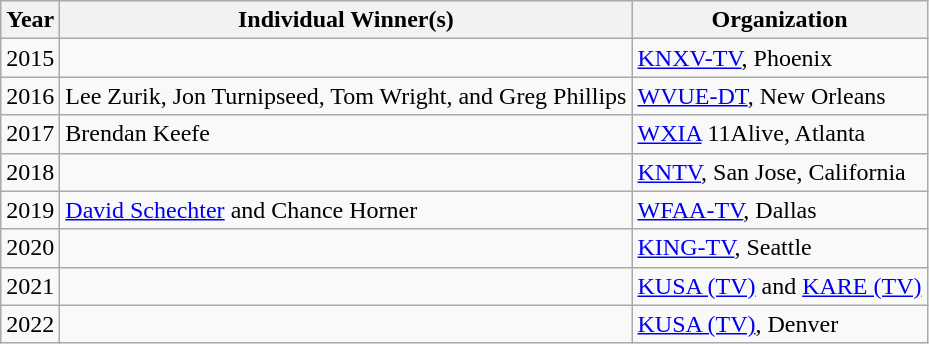<table class="wikitable sortable">
<tr>
<th>Year</th>
<th>Individual Winner(s)</th>
<th>Organization</th>
</tr>
<tr>
<td>2015</td>
<td></td>
<td><a href='#'>KNXV-TV</a>, Phoenix</td>
</tr>
<tr>
<td>2016</td>
<td>Lee Zurik, Jon Turnipseed, Tom Wright, and Greg Phillips</td>
<td><a href='#'>WVUE-DT</a>, New Orleans</td>
</tr>
<tr>
<td>2017</td>
<td>Brendan Keefe</td>
<td><a href='#'>WXIA</a> 11Alive, Atlanta</td>
</tr>
<tr>
<td>2018</td>
<td></td>
<td><a href='#'>KNTV</a>, San Jose, California</td>
</tr>
<tr>
<td>2019</td>
<td><a href='#'>David Schechter</a> and Chance Horner</td>
<td><a href='#'>WFAA-TV</a>, Dallas</td>
</tr>
<tr>
<td>2020</td>
<td></td>
<td><a href='#'>KING-TV</a>, Seattle</td>
</tr>
<tr>
<td>2021</td>
<td></td>
<td><a href='#'>KUSA (TV)</a> and <a href='#'>KARE (TV)</a></td>
</tr>
<tr>
<td>2022</td>
<td></td>
<td><a href='#'>KUSA (TV)</a>, Denver</td>
</tr>
</table>
